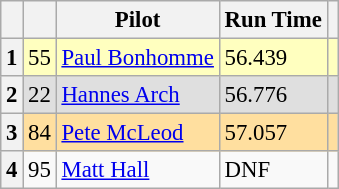<table class="wikitable" style="font-size: 95%;">
<tr>
<th></th>
<th></th>
<th>Pilot</th>
<th>Run Time</th>
<th></th>
</tr>
<tr>
<th>1</th>
<td style="background:#ffffbf;">55</td>
<td style="background:#ffffbf;"> <a href='#'>Paul Bonhomme</a></td>
<td style="background:#ffffbf;">56.439</td>
<td style="background:#ffffbf;"></td>
</tr>
<tr>
<th>2</th>
<td style="background:#dfdfdf;">22</td>
<td style="background:#dfdfdf;"> <a href='#'>Hannes Arch</a></td>
<td style="background:#dfdfdf;">56.776</td>
<td style="background:#dfdfdf;"></td>
</tr>
<tr>
<th>3</th>
<td style="background:#ffdf9f;">84</td>
<td style="background:#ffdf9f;"> <a href='#'>Pete McLeod</a></td>
<td style="background:#ffdf9f;">57.057</td>
<td style="background:#ffdf9f;"></td>
</tr>
<tr>
<th>4</th>
<td>95</td>
<td> <a href='#'>Matt Hall</a></td>
<td>DNF</td>
<td></td>
</tr>
</table>
